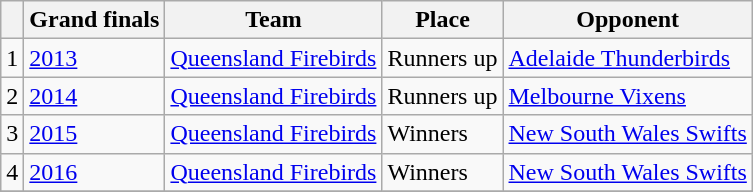<table class="wikitable collapsible">
<tr>
<th></th>
<th>Grand finals</th>
<th>Team</th>
<th>Place</th>
<th>Opponent</th>
</tr>
<tr>
<td>1</td>
<td><a href='#'>2013</a></td>
<td><a href='#'>Queensland Firebirds</a></td>
<td>Runners up</td>
<td><a href='#'>Adelaide Thunderbirds</a></td>
</tr>
<tr>
<td>2</td>
<td><a href='#'>2014</a></td>
<td><a href='#'>Queensland Firebirds</a></td>
<td>Runners up</td>
<td><a href='#'>Melbourne Vixens</a></td>
</tr>
<tr>
<td>3</td>
<td><a href='#'>2015</a></td>
<td><a href='#'>Queensland Firebirds</a></td>
<td>Winners</td>
<td><a href='#'>New South Wales Swifts</a></td>
</tr>
<tr>
<td>4</td>
<td><a href='#'>2016</a></td>
<td><a href='#'>Queensland Firebirds</a></td>
<td>Winners</td>
<td><a href='#'>New South Wales Swifts</a></td>
</tr>
<tr>
</tr>
</table>
